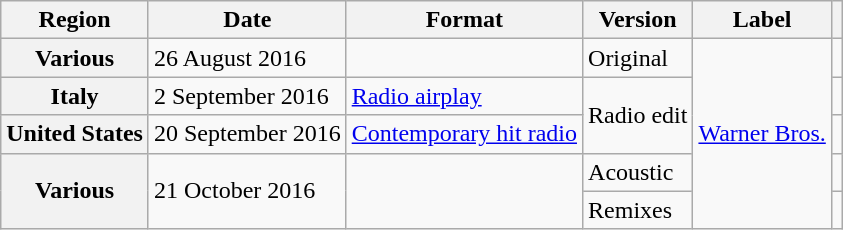<table class="wikitable plainrowheaders">
<tr>
<th scope="col">Region</th>
<th scope="col">Date</th>
<th scope="col">Format</th>
<th scope="col">Version</th>
<th scope="col">Label</th>
<th scope="col"></th>
</tr>
<tr>
<th scope="row">Various</th>
<td>26 August 2016</td>
<td></td>
<td>Original</td>
<td rowspan="5"><a href='#'>Warner Bros.</a></td>
<td style="text-align:center;"></td>
</tr>
<tr>
<th scope="row">Italy</th>
<td>2 September 2016</td>
<td><a href='#'>Radio airplay</a></td>
<td rowspan="2">Radio edit</td>
<td style="text-align:center;"></td>
</tr>
<tr>
<th scope="row">United States</th>
<td>20 September 2016</td>
<td><a href='#'>Contemporary hit radio</a></td>
<td style="text-align:center;"></td>
</tr>
<tr>
<th scope="row" rowspan="2">Various</th>
<td rowspan="2">21 October 2016</td>
<td rowspan="2"></td>
<td>Acoustic</td>
<td style="text-align:center;"></td>
</tr>
<tr>
<td>Remixes</td>
<td style="text-align:center;"></td>
</tr>
</table>
